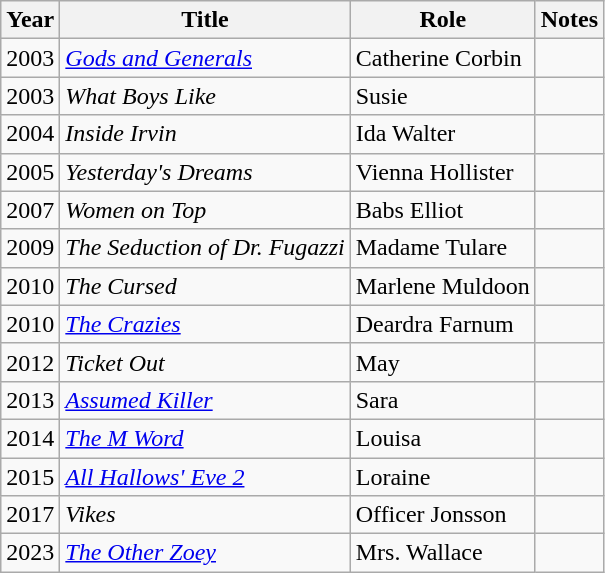<table class="wikitable sortable">
<tr>
<th>Year</th>
<th>Title</th>
<th>Role</th>
<th>Notes</th>
</tr>
<tr>
<td>2003</td>
<td><a href='#'><em>Gods and Generals</em></a></td>
<td>Catherine Corbin</td>
<td></td>
</tr>
<tr>
<td>2003</td>
<td><em>What Boys Like</em></td>
<td>Susie</td>
<td></td>
</tr>
<tr>
<td>2004</td>
<td><em>Inside Irvin</em></td>
<td>Ida Walter</td>
<td></td>
</tr>
<tr>
<td>2005</td>
<td><em>Yesterday's Dreams</em></td>
<td>Vienna Hollister</td>
<td></td>
</tr>
<tr>
<td>2007</td>
<td><em>Women on Top</em></td>
<td>Babs Elliot</td>
<td></td>
</tr>
<tr>
<td>2009</td>
<td><em>The Seduction of Dr. Fugazzi</em></td>
<td>Madame Tulare</td>
<td></td>
</tr>
<tr>
<td>2010</td>
<td><em>The Cursed</em></td>
<td>Marlene Muldoon</td>
<td></td>
</tr>
<tr>
<td>2010</td>
<td><a href='#'><em>The Crazies</em></a></td>
<td>Deardra Farnum</td>
<td></td>
</tr>
<tr>
<td>2012</td>
<td><em>Ticket Out</em></td>
<td>May</td>
<td></td>
</tr>
<tr>
<td>2013</td>
<td><em><a href='#'>Assumed Killer</a></em></td>
<td>Sara</td>
<td></td>
</tr>
<tr>
<td>2014</td>
<td><em><a href='#'>The M Word</a></em></td>
<td>Louisa</td>
<td></td>
</tr>
<tr>
<td>2015</td>
<td><em><a href='#'>All Hallows' Eve 2</a></em></td>
<td>Loraine</td>
<td></td>
</tr>
<tr>
<td>2017</td>
<td><em>Vikes</em></td>
<td>Officer Jonsson</td>
<td></td>
</tr>
<tr>
<td>2023</td>
<td><em><a href='#'>The Other Zoey</a></em></td>
<td>Mrs. Wallace</td>
<td></td>
</tr>
</table>
